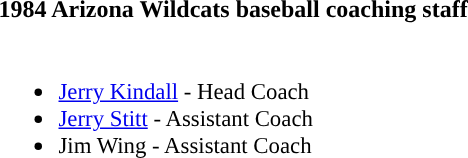<table class="toccolours">
<tr>
<th colspan="9">1984 Arizona Wildcats baseball coaching staff</th>
</tr>
<tr>
<td style="text-align: left; font-size: 95%;" valign="top"><br><ul><li><a href='#'>Jerry Kindall</a> - Head Coach</li><li><a href='#'>Jerry Stitt</a> - Assistant Coach</li><li>Jim Wing - Assistant Coach</li></ul></td>
</tr>
</table>
